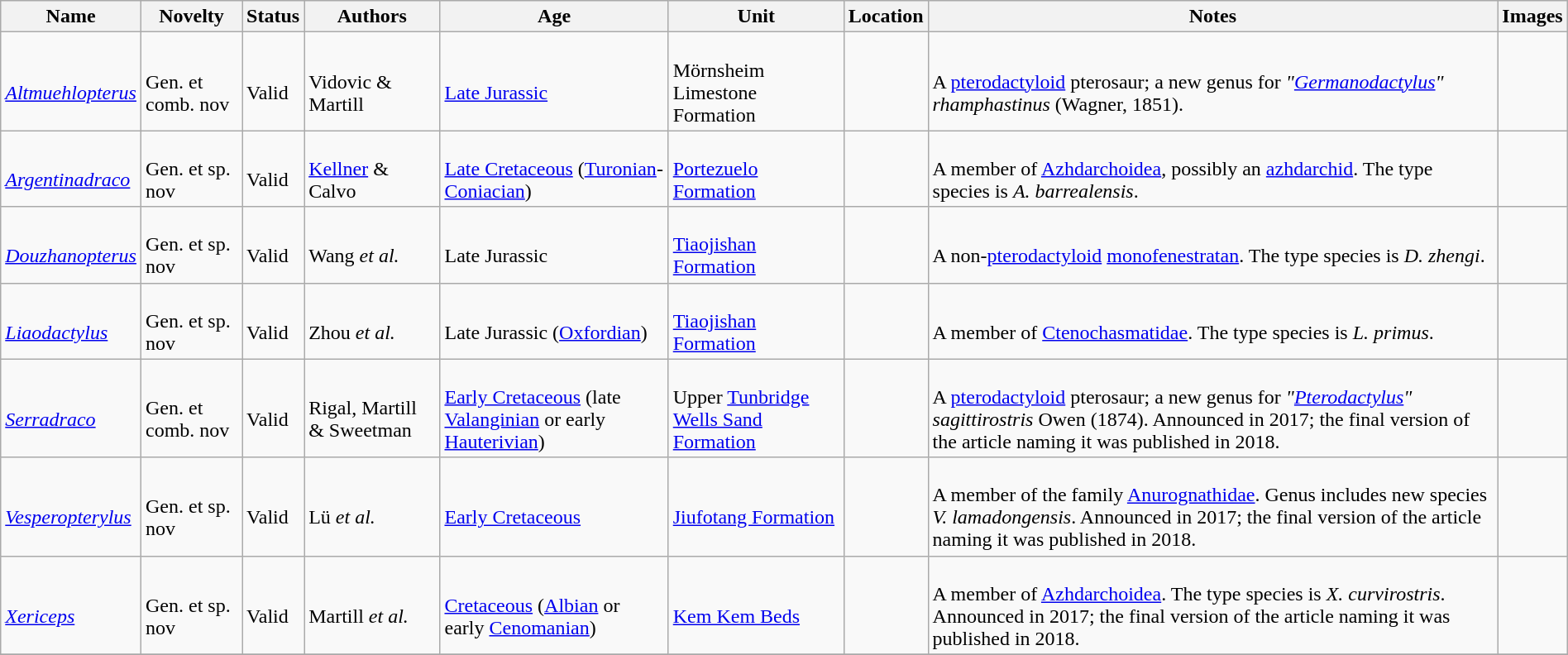<table class="wikitable sortable" align="center" width="100%">
<tr>
<th>Name</th>
<th>Novelty</th>
<th>Status</th>
<th>Authors</th>
<th>Age</th>
<th>Unit</th>
<th>Location</th>
<th>Notes</th>
<th>Images</th>
</tr>
<tr>
<td><br><em><a href='#'>Altmuehlopterus</a></em></td>
<td><br>Gen. et comb. nov</td>
<td><br>Valid</td>
<td><br>Vidovic & Martill</td>
<td><br><a href='#'>Late Jurassic</a></td>
<td><br>Mörnsheim Limestone Formation</td>
<td><br></td>
<td><br>A <a href='#'>pterodactyloid</a> pterosaur; a new genus for <em>"<a href='#'>Germanodactylus</a>" rhamphastinus</em> (Wagner, 1851).</td>
<td></td>
</tr>
<tr>
<td><br><em><a href='#'>Argentinadraco</a></em></td>
<td><br>Gen. et sp. nov</td>
<td><br>Valid</td>
<td><br><a href='#'>Kellner</a> & Calvo</td>
<td><br><a href='#'>Late Cretaceous</a> (<a href='#'>Turonian</a>-<a href='#'>Coniacian</a>)</td>
<td><br><a href='#'>Portezuelo Formation</a></td>
<td><br></td>
<td><br>A member of <a href='#'>Azhdarchoidea</a>, possibly an <a href='#'>azhdarchid</a>. The type species is <em>A. barrealensis</em>.</td>
<td></td>
</tr>
<tr>
<td><br><em><a href='#'>Douzhanopterus</a></em></td>
<td><br>Gen. et sp. nov</td>
<td><br>Valid</td>
<td><br>Wang <em>et al.</em></td>
<td><br>Late Jurassic</td>
<td><br><a href='#'>Tiaojishan Formation</a></td>
<td><br></td>
<td><br>A non-<a href='#'>pterodactyloid</a> <a href='#'>monofenestratan</a>. The type species is <em>D. zhengi</em>.</td>
<td></td>
</tr>
<tr>
<td><br><em><a href='#'>Liaodactylus</a></em></td>
<td><br>Gen. et sp. nov</td>
<td><br>Valid</td>
<td><br>Zhou <em>et al.</em></td>
<td><br>Late Jurassic (<a href='#'>Oxfordian</a>)</td>
<td><br><a href='#'>Tiaojishan Formation</a></td>
<td><br></td>
<td><br>A member of <a href='#'>Ctenochasmatidae</a>. The type species is <em>L. primus</em>.</td>
<td></td>
</tr>
<tr>
<td><br><em><a href='#'>Serradraco</a></em></td>
<td><br>Gen. et comb. nov</td>
<td><br>Valid</td>
<td><br>Rigal, Martill & Sweetman</td>
<td><br><a href='#'>Early Cretaceous</a> (late <a href='#'>Valanginian</a> or early <a href='#'>Hauterivian</a>)</td>
<td><br>Upper <a href='#'>Tunbridge Wells Sand Formation</a></td>
<td><br></td>
<td><br>A <a href='#'>pterodactyloid</a> pterosaur; a new genus for <em>"<a href='#'>Pterodactylus</a>" sagittirostris</em> Owen (1874). Announced in 2017; the final version of the article naming it was published in 2018.</td>
<td></td>
</tr>
<tr>
<td><br><em><a href='#'>Vesperopterylus</a></em></td>
<td><br>Gen. et sp. nov</td>
<td><br>Valid</td>
<td><br>Lü <em>et al.</em></td>
<td><br><a href='#'>Early Cretaceous</a></td>
<td><br><a href='#'>Jiufotang Formation</a></td>
<td><br></td>
<td><br>A member of the family <a href='#'>Anurognathidae</a>. Genus includes new species <em>V. lamadongensis</em>. Announced in 2017; the final version of the article naming it was published in 2018.</td>
<td></td>
</tr>
<tr>
<td><br><em><a href='#'>Xericeps</a></em> </td>
<td><br>Gen. et sp. nov</td>
<td><br>Valid</td>
<td><br>Martill <em>et al.</em></td>
<td><br><a href='#'>Cretaceous</a> (<a href='#'>Albian</a> or early <a href='#'>Cenomanian</a>)</td>
<td><br><a href='#'>Kem Kem Beds</a></td>
<td><br></td>
<td><br>A member of <a href='#'>Azhdarchoidea</a>. The type species is <em>X. curvirostris</em>. Announced in 2017; the final version of the article naming it was published in 2018.</td>
<td></td>
</tr>
<tr>
</tr>
</table>
